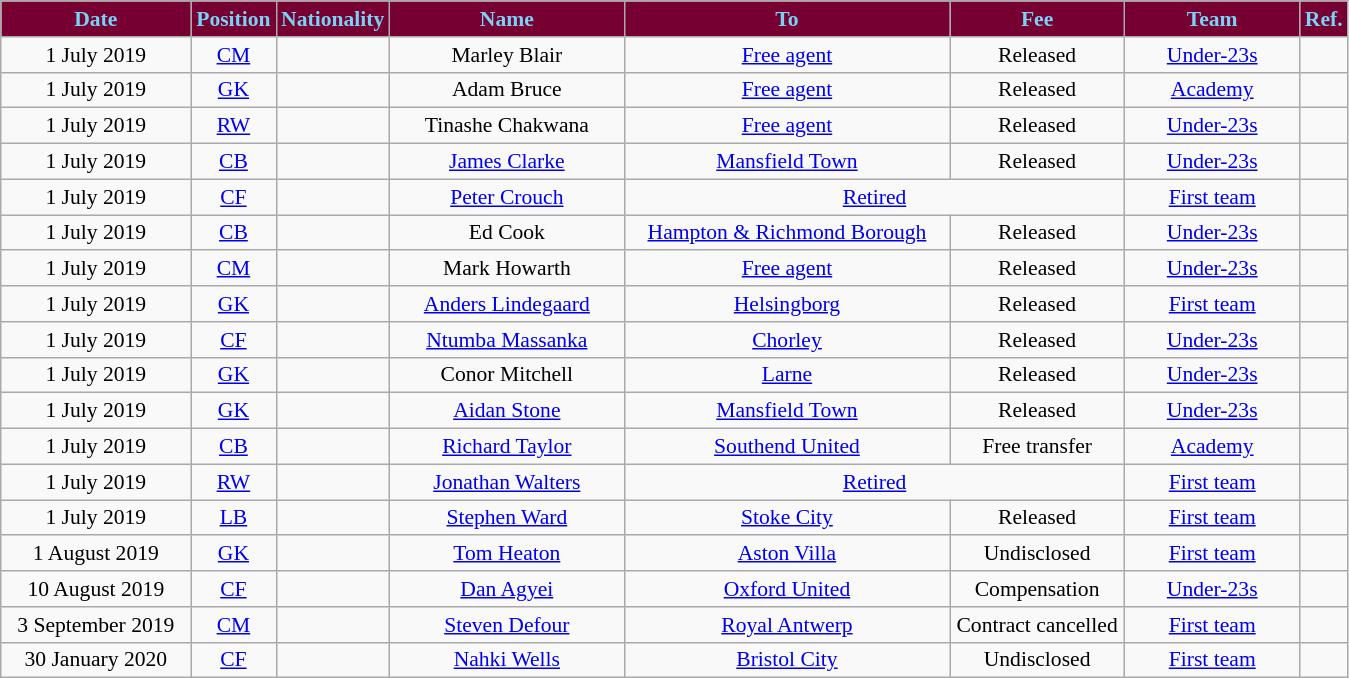<table class="wikitable"  style="text-align:center; font-size:90%; ">
<tr>
<th style="background:#760032; color:#79D3F4; width:120px;">Date</th>
<th style="background:#760032; color:#79D3F4; width:50px;">Position</th>
<th style="background:#760032; color:#79D3F4; width:50px;">Nationality</th>
<th style="background:#760032; color:#79D3F4; width:150px;">Name</th>
<th style="background:#760032; color:#79D3F4; width:210px;">To</th>
<th style="background:#760032; color:#79D3F4; width:110px;">Fee</th>
<th style="background:#760032; color:#79D3F4; width:110px;">Team</th>
<th style="background:#760032; color:#79D3F4; width:25px;">Ref.</th>
</tr>
<tr>
<td>1 July 2019</td>
<td><a href='#'>CM</a></td>
<td></td>
<td>Marley Blair</td>
<td> <a href='#'>Free agent</a></td>
<td>Released</td>
<td><a href='#'>Under-23s</a></td>
<td></td>
</tr>
<tr>
<td>1 July 2019</td>
<td><a href='#'>GK</a></td>
<td></td>
<td>Adam Bruce</td>
<td> <a href='#'>Free agent</a></td>
<td>Released</td>
<td><a href='#'>Academy</a></td>
<td></td>
</tr>
<tr>
<td>1 July 2019</td>
<td><a href='#'>RW</a></td>
<td></td>
<td>Tinashe Chakwana</td>
<td> <a href='#'>Free agent</a></td>
<td>Released</td>
<td><a href='#'>Under-23s</a></td>
<td></td>
</tr>
<tr>
<td>1 July 2019</td>
<td><a href='#'>CB</a></td>
<td></td>
<td><a href='#'>James Clarke</a></td>
<td> <a href='#'>Mansfield Town</a></td>
<td>Released</td>
<td><a href='#'>Under-23s</a></td>
<td></td>
</tr>
<tr>
<td>1 July 2019</td>
<td><a href='#'>CF</a></td>
<td></td>
<td><a href='#'>Peter Crouch</a></td>
<td colspan=2><a href='#'>Retired</a></td>
<td><a href='#'>First team</a></td>
<td></td>
</tr>
<tr>
<td>1 July 2019</td>
<td><a href='#'>CB</a></td>
<td></td>
<td>Ed Cook</td>
<td> <a href='#'>Hampton & Richmond Borough</a></td>
<td>Released</td>
<td><a href='#'>Under-23s</a></td>
<td></td>
</tr>
<tr>
<td>1 July 2019</td>
<td><a href='#'>CM</a></td>
<td></td>
<td>Mark Howarth</td>
<td> <a href='#'>Free agent</a></td>
<td>Released</td>
<td><a href='#'>Under-23s</a></td>
<td></td>
</tr>
<tr>
<td>1 July 2019</td>
<td><a href='#'>GK</a></td>
<td></td>
<td><a href='#'>Anders Lindegaard</a></td>
<td> <a href='#'>Helsingborg</a></td>
<td>Released</td>
<td><a href='#'>First team</a></td>
<td></td>
</tr>
<tr>
<td>1 July 2019</td>
<td><a href='#'>CF</a></td>
<td></td>
<td><a href='#'>Ntumba Massanka</a></td>
<td> <a href='#'>Chorley</a></td>
<td>Released</td>
<td><a href='#'>Under-23s</a></td>
<td></td>
</tr>
<tr>
<td>1 July 2019</td>
<td><a href='#'>GK</a></td>
<td></td>
<td>Conor Mitchell</td>
<td> <a href='#'>Larne</a></td>
<td>Released</td>
<td><a href='#'>Under-23s</a></td>
<td></td>
</tr>
<tr>
<td>1 July 2019</td>
<td><a href='#'>GK</a></td>
<td></td>
<td><a href='#'>Aidan Stone</a></td>
<td> <a href='#'>Mansfield Town</a></td>
<td>Released</td>
<td><a href='#'>Under-23s</a></td>
<td></td>
</tr>
<tr>
<td>1 July 2019</td>
<td><a href='#'>CB</a></td>
<td></td>
<td><a href='#'>Richard Taylor</a></td>
<td> <a href='#'>Southend United</a></td>
<td>Free transfer</td>
<td><a href='#'>Academy</a></td>
<td></td>
</tr>
<tr>
<td>1 July 2019</td>
<td><a href='#'>RW</a></td>
<td></td>
<td><a href='#'>Jonathan Walters</a></td>
<td colspan=2><a href='#'>Retired</a></td>
<td><a href='#'>First team</a></td>
<td></td>
</tr>
<tr>
<td>1 July 2019</td>
<td><a href='#'>LB</a></td>
<td></td>
<td><a href='#'>Stephen Ward</a></td>
<td> <a href='#'>Stoke City</a></td>
<td>Released</td>
<td><a href='#'>First team</a></td>
<td></td>
</tr>
<tr>
<td>1 August 2019</td>
<td><a href='#'>GK</a></td>
<td></td>
<td><a href='#'>Tom Heaton</a></td>
<td> <a href='#'>Aston Villa</a></td>
<td>Undisclosed</td>
<td><a href='#'>First team</a></td>
<td></td>
</tr>
<tr>
<td>10 August 2019</td>
<td><a href='#'>CF</a></td>
<td></td>
<td><a href='#'>Dan Agyei</a></td>
<td> <a href='#'>Oxford United</a></td>
<td>Compensation</td>
<td><a href='#'>Under-23s</a></td>
<td></td>
</tr>
<tr>
<td>3 September 2019</td>
<td><a href='#'>CM</a></td>
<td></td>
<td><a href='#'>Steven Defour</a></td>
<td> <a href='#'>Royal Antwerp</a></td>
<td>Contract cancelled</td>
<td><a href='#'>First team</a></td>
<td></td>
</tr>
<tr>
<td>30 January 2020</td>
<td><a href='#'>CF</a></td>
<td></td>
<td><a href='#'>Nahki Wells</a></td>
<td> <a href='#'>Bristol City</a></td>
<td>Undisclosed</td>
<td><a href='#'>First team</a></td>
<td></td>
</tr>
</table>
